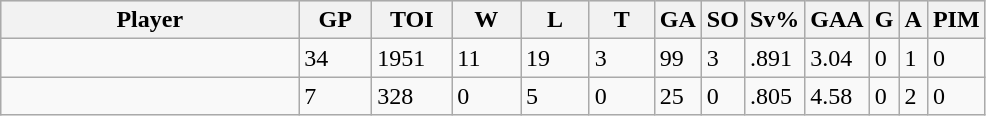<table class="wikitable sortable" width="52%">
<tr align="center"  bgcolor="#dddddd">
<th width="50%">Player</th>
<th width="10%">GP</th>
<th width="10%">TOI</th>
<th width="10%">W</th>
<th width="10%">L</th>
<th width="10%">T</th>
<th width="10%">GA</th>
<th width="10%">SO</th>
<th width="10%">Sv%</th>
<th width="10%">GAA</th>
<th width="10%">G</th>
<th width="10%">A</th>
<th width="10%">PIM</th>
</tr>
<tr>
<td></td>
<td>34</td>
<td>1951</td>
<td>11</td>
<td>19</td>
<td>3</td>
<td>99</td>
<td>3</td>
<td>.891</td>
<td>3.04</td>
<td>0</td>
<td>1</td>
<td>0</td>
</tr>
<tr>
<td></td>
<td>7</td>
<td>328</td>
<td>0</td>
<td>5</td>
<td>0</td>
<td>25</td>
<td>0</td>
<td>.805</td>
<td>4.58</td>
<td>0</td>
<td>2</td>
<td>0</td>
</tr>
</table>
